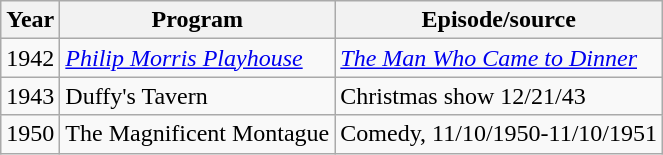<table class="wikitable">
<tr>
<th>Year</th>
<th>Program</th>
<th>Episode/source</th>
</tr>
<tr>
<td>1942</td>
<td><em><a href='#'>Philip Morris Playhouse</a></em></td>
<td><em><a href='#'>The Man Who Came to Dinner</a></em></td>
</tr>
<tr>
<td>1943</td>
<td>Duffy's Tavern</td>
<td>Christmas show 12/21/43</td>
</tr>
<tr>
<td>1950</td>
<td>The Magnificent Montague</td>
<td>Comedy, 11/10/1950-11/10/1951</td>
</tr>
</table>
